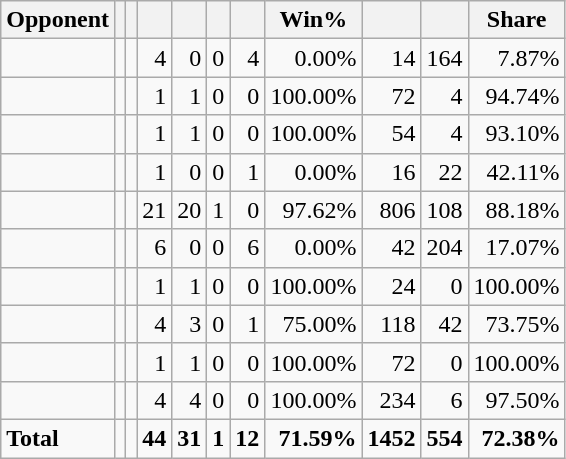<table class="wikitable sortable" style="text-align:right;">
<tr>
<th>Opponent</th>
<th></th>
<th></th>
<th></th>
<th></th>
<th></th>
<th></th>
<th>Win%</th>
<th></th>
<th></th>
<th>Share</th>
</tr>
<tr>
<td style="text-align:left;"></td>
<td></td>
<td></td>
<td>4</td>
<td>0</td>
<td>0</td>
<td>4</td>
<td>0.00%</td>
<td>14</td>
<td>164</td>
<td>7.87%</td>
</tr>
<tr>
<td style="text-align:left;"></td>
<td></td>
<td></td>
<td>1</td>
<td>1</td>
<td>0</td>
<td>0</td>
<td>100.00%</td>
<td>72</td>
<td>4</td>
<td>94.74%</td>
</tr>
<tr>
<td style="text-align:left;"></td>
<td></td>
<td></td>
<td>1</td>
<td>1</td>
<td>0</td>
<td>0</td>
<td>100.00%</td>
<td>54</td>
<td>4</td>
<td>93.10%</td>
</tr>
<tr>
<td style="text-align:left;"></td>
<td></td>
<td></td>
<td>1</td>
<td>0</td>
<td>0</td>
<td>1</td>
<td>0.00%</td>
<td>16</td>
<td>22</td>
<td>42.11%</td>
</tr>
<tr>
<td style="text-align:left;"></td>
<td></td>
<td></td>
<td>21</td>
<td>20</td>
<td>1</td>
<td>0</td>
<td>97.62%</td>
<td>806</td>
<td>108</td>
<td>88.18%</td>
</tr>
<tr>
<td style="text-align:left;"></td>
<td></td>
<td></td>
<td>6</td>
<td>0</td>
<td>0</td>
<td>6</td>
<td>0.00%</td>
<td>42</td>
<td>204</td>
<td>17.07%</td>
</tr>
<tr>
<td style="text-align:left;"></td>
<td></td>
<td></td>
<td>1</td>
<td>1</td>
<td>0</td>
<td>0</td>
<td>100.00%</td>
<td>24</td>
<td>0</td>
<td>100.00%</td>
</tr>
<tr>
<td style="text-align:left;"></td>
<td></td>
<td></td>
<td>4</td>
<td>3</td>
<td>0</td>
<td>1</td>
<td>75.00%</td>
<td>118</td>
<td>42</td>
<td>73.75%</td>
</tr>
<tr>
<td style="text-align:left;"></td>
<td></td>
<td></td>
<td>1</td>
<td>1</td>
<td>0</td>
<td>0</td>
<td>100.00%</td>
<td>72</td>
<td>0</td>
<td>100.00%</td>
</tr>
<tr>
<td style="text-align:left;"></td>
<td></td>
<td></td>
<td>4</td>
<td>4</td>
<td>0</td>
<td>0</td>
<td>100.00%</td>
<td>234</td>
<td>6</td>
<td>97.50%</td>
</tr>
<tr>
<td style="text-align:left;"><strong>Total</strong></td>
<td><strong></strong></td>
<td><strong></strong></td>
<td><strong>44</strong></td>
<td><strong>31</strong></td>
<td><strong>1</strong></td>
<td><strong>12</strong></td>
<td><strong>71.59%</strong></td>
<td><strong>1452</strong></td>
<td><strong>554</strong></td>
<td><strong>72.38%</strong></td>
</tr>
</table>
